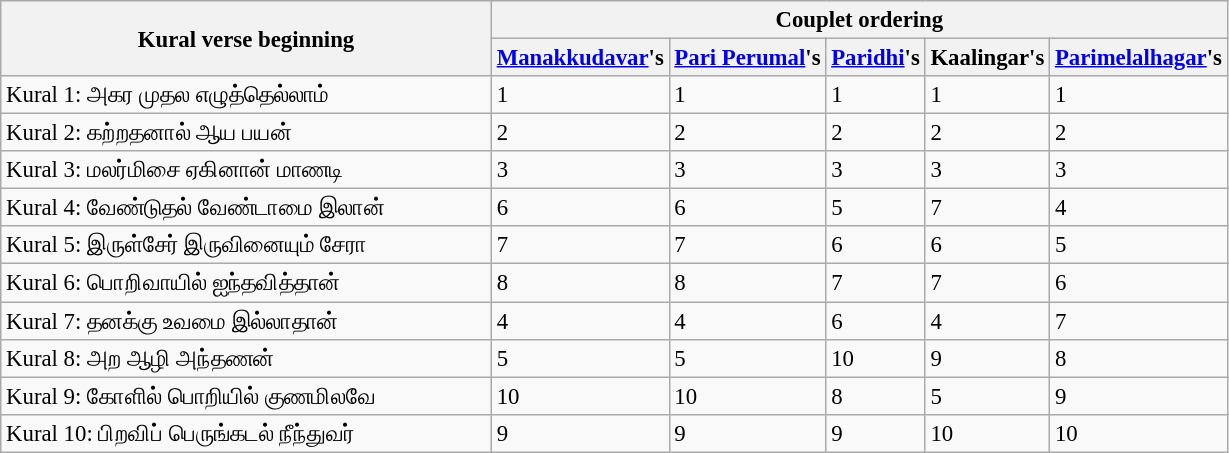<table class="wikitable" style="font-size: 95%">
<tr>
<th style="text-align:center; width:40%" rowspan="2">Kural verse beginning</th>
<th colspan="5">Couplet ordering</th>
</tr>
<tr>
<th><a href='#'>Manakkudavar</a>'s</th>
<th><a href='#'>Pari Perumal</a>'s</th>
<th><a href='#'>Paridhi</a>'s</th>
<th>Kaalingar's</th>
<th><a href='#'>Parimelalhagar</a>'s</th>
</tr>
<tr>
<td>Kural 1: அகர முதல எழுத்தெல்லாம்</td>
<td>1</td>
<td>1</td>
<td>1</td>
<td>1</td>
<td>1</td>
</tr>
<tr>
<td>Kural 2: கற்றதனால் ஆய பயன்</td>
<td>2</td>
<td>2</td>
<td>2</td>
<td>2</td>
<td>2</td>
</tr>
<tr>
<td>Kural 3: மலர்மிசை ஏகினான் மாணடி</td>
<td>3</td>
<td>3</td>
<td>3</td>
<td>3</td>
<td>3</td>
</tr>
<tr>
<td>Kural 4: வேண்டுதல் வேண்டாமை இலான்</td>
<td>6</td>
<td>6</td>
<td>5</td>
<td>7</td>
<td>4</td>
</tr>
<tr>
<td>Kural 5: இருள்சேர் இருவினையும் சேரா</td>
<td>7</td>
<td>7</td>
<td>6</td>
<td>6</td>
<td>5</td>
</tr>
<tr>
<td>Kural 6: பொறிவாயில் ஐந்தவித்தான்</td>
<td>8</td>
<td>8</td>
<td>7</td>
<td>7</td>
<td>6</td>
</tr>
<tr>
<td>Kural 7: தனக்கு உவமை இல்லாதான்</td>
<td>4</td>
<td>4</td>
<td>6</td>
<td>4</td>
<td>7</td>
</tr>
<tr>
<td>Kural 8: அற ஆழி அந்தணன்</td>
<td>5</td>
<td>5</td>
<td>10</td>
<td>9</td>
<td>8</td>
</tr>
<tr>
<td>Kural 9: கோளில் பொறியில் குணமிலவே</td>
<td>10</td>
<td>10</td>
<td>8</td>
<td>5</td>
<td>9</td>
</tr>
<tr>
<td>Kural 10: பிறவிப் பெருங்கடல் நீந்துவர்</td>
<td>9</td>
<td>9</td>
<td>9</td>
<td>10</td>
<td>10</td>
</tr>
</table>
